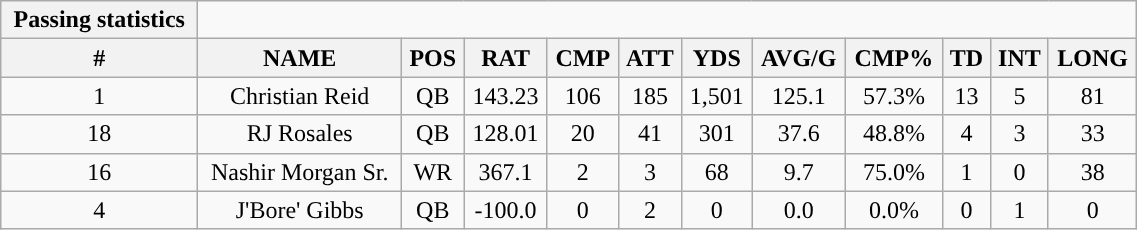<table style="width:60%; text-align:center;" class="wikitable collapsible collapsed">
<tr>
<th style="text-align:center; ">Passing statistics</th>
</tr>
<tr>
<th>#</th>
<th>NAME</th>
<th>POS</th>
<th>RAT</th>
<th>CMP</th>
<th>ATT</th>
<th>YDS</th>
<th>AVG/G</th>
<th>CMP%</th>
<th>TD</th>
<th>INT</th>
<th>LONG</th>
</tr>
<tr>
<td>1</td>
<td>Christian Reid</td>
<td>QB</td>
<td>143.23</td>
<td>106</td>
<td>185</td>
<td>1,501</td>
<td>125.1</td>
<td>57.3%</td>
<td>13</td>
<td>5</td>
<td>81</td>
</tr>
<tr>
<td>18</td>
<td>RJ Rosales</td>
<td>QB</td>
<td>128.01</td>
<td>20</td>
<td>41</td>
<td>301</td>
<td>37.6</td>
<td>48.8%</td>
<td>4</td>
<td>3</td>
<td>33</td>
</tr>
<tr>
<td>16</td>
<td>Nashir Morgan Sr.</td>
<td>WR</td>
<td>367.1</td>
<td>2</td>
<td>3</td>
<td>68</td>
<td>9.7</td>
<td>75.0%</td>
<td>1</td>
<td>0</td>
<td>38</td>
</tr>
<tr>
<td>4</td>
<td>J'Bore' Gibbs</td>
<td>QB</td>
<td>-100.0</td>
<td>0</td>
<td>2</td>
<td>0</td>
<td>0.0</td>
<td>0.0%</td>
<td>0</td>
<td>1</td>
<td>0</td>
</tr>
</table>
